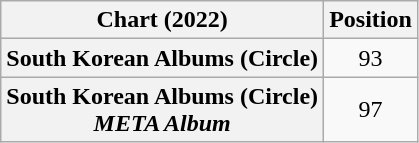<table class="wikitable plainrowheaders" style="text-align:center">
<tr>
<th scope="col">Chart (2022)</th>
<th scope="col">Position</th>
</tr>
<tr>
<th scope="row">South Korean Albums (Circle)</th>
<td>93</td>
</tr>
<tr>
<th scope="row">South Korean Albums (Circle)<br><em>META Album</em></th>
<td>97</td>
</tr>
</table>
